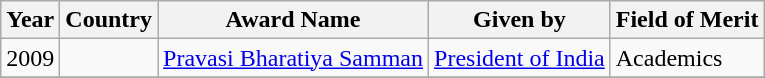<table class="wikitable">
<tr>
<th>Year</th>
<th>Country</th>
<th>Award Name</th>
<th>Given by</th>
<th>Field of Merit</th>
</tr>
<tr>
<td>2009</td>
<td></td>
<td><a href='#'>Pravasi Bharatiya Samman</a></td>
<td><a href='#'>President of India</a></td>
<td>Academics</td>
</tr>
<tr>
</tr>
</table>
